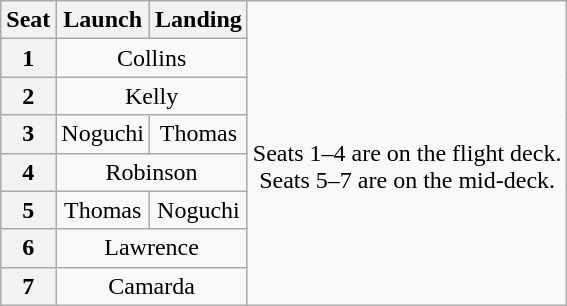<table class="wikitable" style="text-align:center">
<tr>
<th>Seat</th>
<th>Launch</th>
<th>Landing</th>
<td rowspan=8><br>Seats 1–4 are on the flight deck.<br>Seats 5–7 are on the mid-deck.</td>
</tr>
<tr>
<th>1</th>
<td colspan=2>Collins</td>
</tr>
<tr>
<th>2</th>
<td colspan=2>Kelly</td>
</tr>
<tr>
<th>3</th>
<td>Noguchi</td>
<td>Thomas</td>
</tr>
<tr>
<th>4</th>
<td colspan=2>Robinson</td>
</tr>
<tr>
<th>5</th>
<td>Thomas</td>
<td>Noguchi</td>
</tr>
<tr>
<th>6</th>
<td colspan=2>Lawrence</td>
</tr>
<tr>
<th>7</th>
<td colspan=2>Camarda</td>
</tr>
</table>
